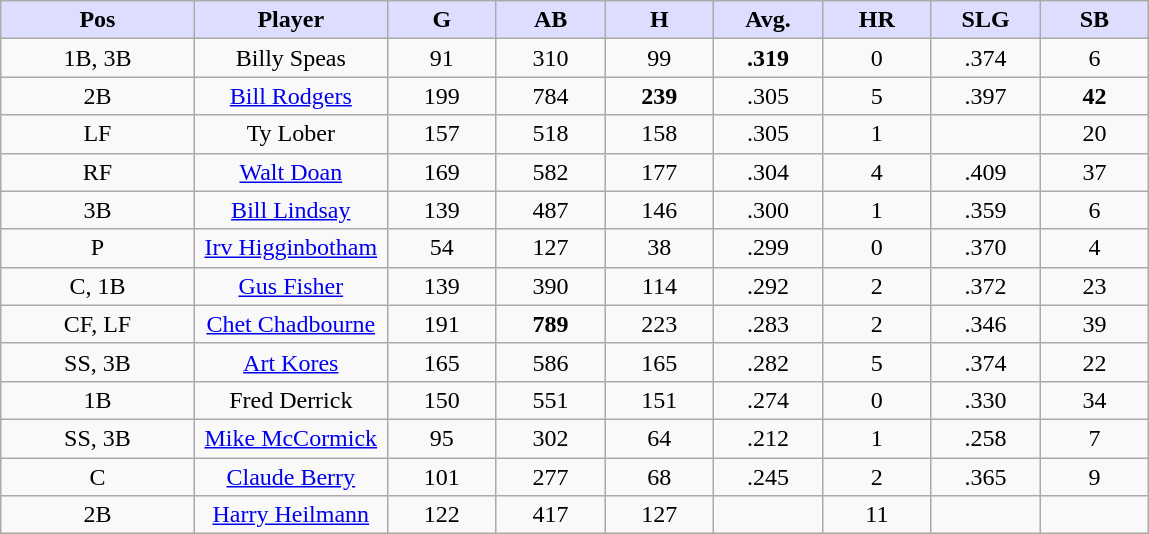<table class="wikitable sortable">
<tr>
<th style="background:#ddf; width:16%;">Pos</th>
<th style="background:#ddf; width:16%;">Player</th>
<th style="background:#ddf; width:9%;">G</th>
<th style="background:#ddf; width:9%;">AB</th>
<th style="background:#ddf; width:9%;">H</th>
<th style="background:#ddf; width:9%;">Avg.</th>
<th style="background:#ddf; width:9%;">HR</th>
<th style="background:#ddf; width:9%;">SLG</th>
<th style="background:#ddf; width:9%;">SB</th>
</tr>
<tr style="text-align:center;">
<td>1B, 3B</td>
<td>Billy Speas</td>
<td>91</td>
<td>310</td>
<td>99</td>
<td><strong>.319</strong></td>
<td>0</td>
<td>.374</td>
<td>6</td>
</tr>
<tr style="text-align:center;">
<td>2B</td>
<td><a href='#'>Bill Rodgers</a></td>
<td>199</td>
<td>784</td>
<td><strong>239</strong></td>
<td>.305</td>
<td>5</td>
<td>.397</td>
<td><strong>42</strong></td>
</tr>
<tr style="text-align:center;">
<td>LF</td>
<td>Ty Lober</td>
<td>157</td>
<td>518</td>
<td>158</td>
<td>.305</td>
<td>1</td>
<td></td>
<td>20</td>
</tr>
<tr style="text-align:center;">
<td>RF</td>
<td><a href='#'>Walt Doan</a></td>
<td>169</td>
<td>582</td>
<td>177</td>
<td>.304</td>
<td>4</td>
<td>.409</td>
<td>37</td>
</tr>
<tr style="text-align:center;">
<td>3B</td>
<td><a href='#'>Bill Lindsay</a></td>
<td>139</td>
<td>487</td>
<td>146</td>
<td>.300</td>
<td>1</td>
<td>.359</td>
<td>6</td>
</tr>
<tr style="text-align:center;">
<td>P</td>
<td><a href='#'>Irv Higginbotham</a></td>
<td>54</td>
<td>127</td>
<td>38</td>
<td>.299</td>
<td>0</td>
<td>.370</td>
<td>4</td>
</tr>
<tr style="text-align:center;">
<td>C, 1B</td>
<td><a href='#'>Gus Fisher</a></td>
<td>139</td>
<td>390</td>
<td>114</td>
<td>.292</td>
<td>2</td>
<td>.372</td>
<td>23</td>
</tr>
<tr style="text-align:center;">
<td>CF, LF</td>
<td><a href='#'>Chet Chadbourne</a></td>
<td>191</td>
<td><strong>789</strong></td>
<td>223</td>
<td>.283</td>
<td>2</td>
<td>.346</td>
<td>39</td>
</tr>
<tr style="text-align:center;">
<td>SS, 3B</td>
<td><a href='#'>Art Kores</a></td>
<td>165</td>
<td>586</td>
<td>165</td>
<td>.282</td>
<td>5</td>
<td>.374</td>
<td>22</td>
</tr>
<tr style="text-align:center;">
<td>1B</td>
<td>Fred Derrick</td>
<td>150</td>
<td>551</td>
<td>151</td>
<td>.274</td>
<td>0</td>
<td>.330</td>
<td>34</td>
</tr>
<tr style="text-align:center;">
<td>SS, 3B</td>
<td><a href='#'>Mike McCormick</a></td>
<td>95</td>
<td>302</td>
<td>64</td>
<td>.212</td>
<td>1</td>
<td>.258</td>
<td>7</td>
</tr>
<tr style="text-align:center;">
<td>C</td>
<td><a href='#'>Claude Berry</a></td>
<td>101</td>
<td>277</td>
<td>68</td>
<td>.245</td>
<td>2</td>
<td>.365</td>
<td>9</td>
</tr>
<tr style="text-align:center;">
<td>2B</td>
<td><a href='#'>Harry Heilmann</a></td>
<td>122</td>
<td>417</td>
<td>127</td>
<td></td>
<td>11</td>
<td></td>
<td></td>
</tr>
</table>
